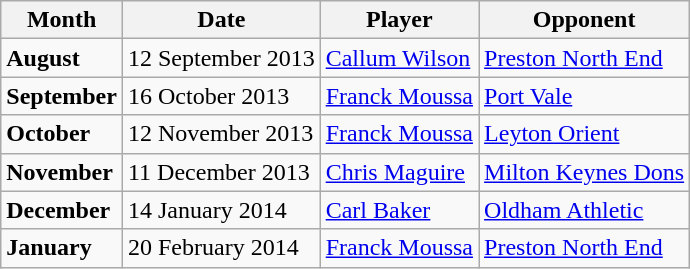<table class="wikitable">
<tr>
<th>Month</th>
<th>Date</th>
<th>Player</th>
<th>Opponent</th>
</tr>
<tr>
<td><strong>August</strong></td>
<td>12 September 2013</td>
<td> <a href='#'>Callum Wilson</a></td>
<td><a href='#'>Preston North End</a></td>
</tr>
<tr>
<td><strong>September</strong></td>
<td>16 October 2013</td>
<td> <a href='#'>Franck Moussa</a></td>
<td><a href='#'>Port Vale</a></td>
</tr>
<tr>
<td><strong>October</strong></td>
<td>12 November 2013</td>
<td> <a href='#'>Franck Moussa</a></td>
<td><a href='#'>Leyton Orient</a></td>
</tr>
<tr>
<td><strong>November</strong></td>
<td>11 December 2013</td>
<td> <a href='#'>Chris Maguire</a></td>
<td><a href='#'>Milton Keynes Dons</a></td>
</tr>
<tr>
<td><strong>December</strong></td>
<td>14 January 2014</td>
<td> <a href='#'>Carl Baker</a></td>
<td><a href='#'>Oldham Athletic</a></td>
</tr>
<tr>
<td><strong>January</strong></td>
<td>20 February 2014</td>
<td> <a href='#'>Franck Moussa</a></td>
<td><a href='#'>Preston North End</a></td>
</tr>
</table>
